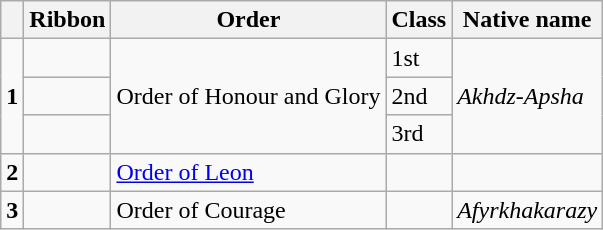<table class="wikitable">
<tr>
<th></th>
<th><strong>Ribbon</strong></th>
<th><strong>Order</strong></th>
<th><strong>Class</strong></th>
<th><strong>Native name</strong></th>
</tr>
<tr>
<td rowspan=3><strong>1</strong></td>
<td></td>
<td rowspan=3>Order of Honour and Glory</td>
<td>1st</td>
<td rowspan=3><em>Akhdz-Apsha</em></td>
</tr>
<tr>
<td></td>
<td>2nd</td>
</tr>
<tr>
<td></td>
<td>3rd</td>
</tr>
<tr>
<td><strong>2</strong></td>
<td></td>
<td><a href='#'>Order of Leon</a></td>
<td></td>
<td></td>
</tr>
<tr>
<td rowspan=3><strong>3</strong></td>
<td></td>
<td>Order of Courage</td>
<td></td>
<td><em>Afyrkhakarazy</em></td>
</tr>
</table>
